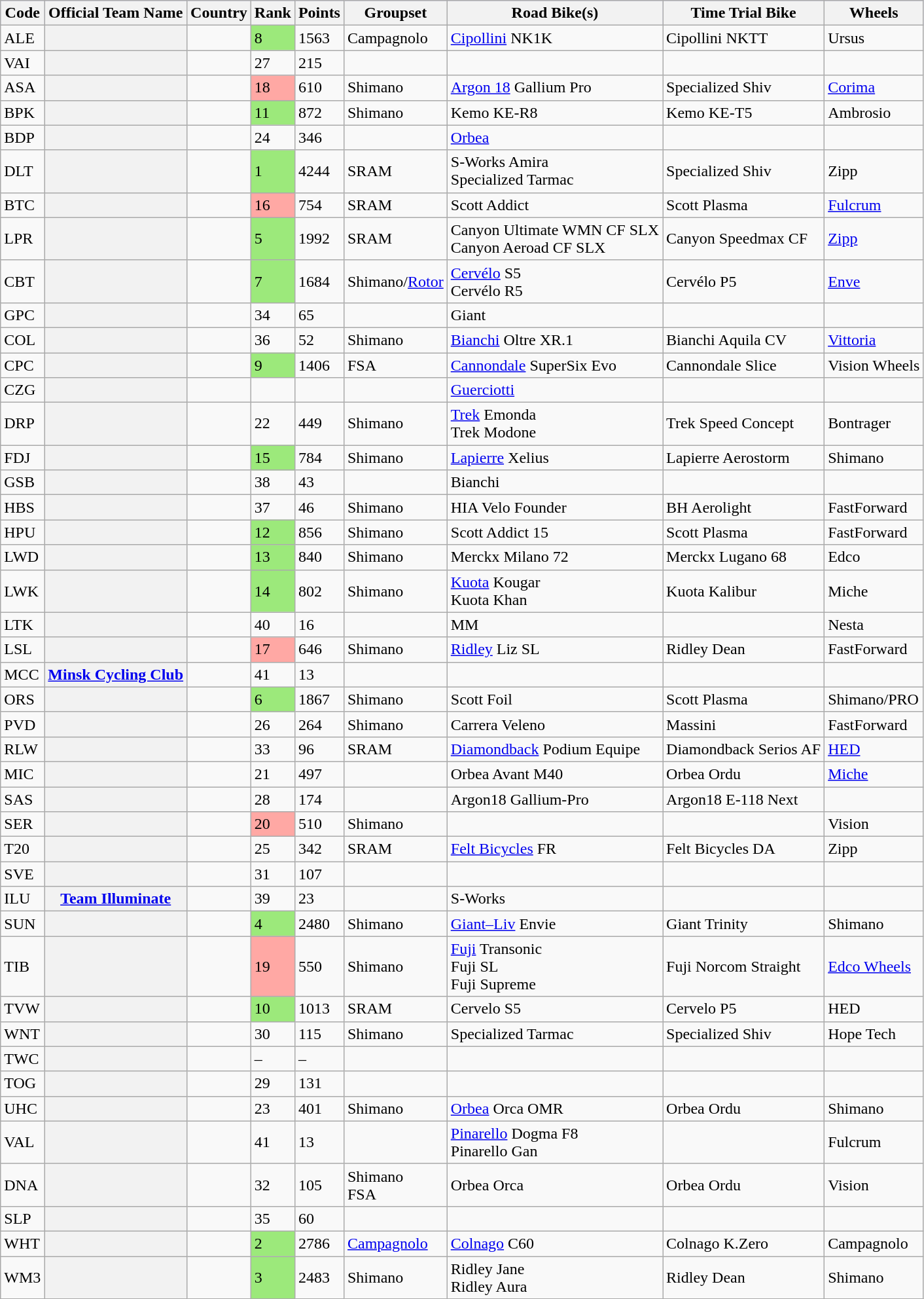<table class="wikitable sortable plainrowheaders">
<tr style="background:#ccccff;">
<th scope="col">Code</th>
<th scope="col">Official Team Name</th>
<th scope="col">Country</th>
<th scope="col">Rank</th>
<th scope="col">Points</th>
<th scope="col">Groupset</th>
<th scope="col">Road Bike(s)</th>
<th scope="col">Time Trial Bike</th>
<th scope="col">Wheels</th>
</tr>
<tr>
<td>ALE</td>
<th scope="row"></th>
<td></td>
<td style="background:#9CE97B;">8</td>
<td>1563</td>
<td>Campagnolo</td>
<td><a href='#'>Cipollini</a> NK1K</td>
<td>Cipollini NKTT</td>
<td>Ursus</td>
</tr>
<tr>
<td>VAI</td>
<th scope="row"></th>
<td></td>
<td>27</td>
<td>215</td>
<td></td>
<td></td>
<td></td>
<td></td>
</tr>
<tr>
<td>ASA</td>
<th scope="row"></th>
<td></td>
<td style="background:#FFA8A4;">18</td>
<td>610</td>
<td>Shimano</td>
<td><a href='#'>Argon 18</a> Gallium Pro</td>
<td>Specialized Shiv</td>
<td><a href='#'>Corima</a></td>
</tr>
<tr>
<td>BPK</td>
<th scope="row"></th>
<td></td>
<td style="background:#9CE97B;">11</td>
<td>872</td>
<td>Shimano</td>
<td>Kemo KE-R8</td>
<td>Kemo KE-T5</td>
<td>Ambrosio</td>
</tr>
<tr>
<td>BDP</td>
<th scope="row"></th>
<td></td>
<td>24</td>
<td>346</td>
<td></td>
<td><a href='#'>Orbea</a></td>
<td></td>
<td></td>
</tr>
<tr>
<td>DLT</td>
<th scope="row"></th>
<td></td>
<td style="background:#9CE97B;">1</td>
<td>4244</td>
<td>SRAM</td>
<td>S-Works Amira<br>Specialized Tarmac</td>
<td>Specialized Shiv</td>
<td>Zipp</td>
</tr>
<tr>
<td>BTC</td>
<th scope="row"></th>
<td></td>
<td style="background:#FFA8A4;">16</td>
<td>754</td>
<td>SRAM</td>
<td>Scott Addict</td>
<td>Scott Plasma</td>
<td><a href='#'>Fulcrum</a></td>
</tr>
<tr>
<td>LPR</td>
<th scope="row"></th>
<td></td>
<td style="background:#9CE97B;">5</td>
<td>1992</td>
<td>SRAM</td>
<td>Canyon Ultimate WMN CF SLX<br>Canyon Aeroad CF SLX</td>
<td>Canyon Speedmax CF</td>
<td><a href='#'>Zipp</a></td>
</tr>
<tr>
<td>CBT</td>
<th scope="row"></th>
<td></td>
<td style="background:#9CE97B;">7</td>
<td>1684</td>
<td>Shimano/<a href='#'>Rotor</a></td>
<td><a href='#'>Cervélo</a> S5<br>Cervélo R5</td>
<td>Cervélo P5</td>
<td><a href='#'>Enve</a></td>
</tr>
<tr>
<td>GPC</td>
<th scope="row"></th>
<td></td>
<td>34</td>
<td>65</td>
<td></td>
<td>Giant</td>
<td></td>
<td></td>
</tr>
<tr>
<td>COL</td>
<th scope="row"></th>
<td></td>
<td>36</td>
<td>52</td>
<td>Shimano</td>
<td><a href='#'>Bianchi</a> Oltre XR.1</td>
<td>Bianchi Aquila CV</td>
<td><a href='#'>Vittoria</a></td>
</tr>
<tr>
<td>CPC</td>
<th scope="row"></th>
<td></td>
<td style="background:#9CE97B;">9</td>
<td>1406</td>
<td>FSA</td>
<td><a href='#'>Cannondale</a> SuperSix Evo</td>
<td>Cannondale Slice</td>
<td>Vision Wheels</td>
</tr>
<tr>
<td>CZG</td>
<th scope="row"></th>
<td></td>
<td></td>
<td></td>
<td></td>
<td><a href='#'>Guerciotti</a></td>
<td></td>
<td></td>
</tr>
<tr>
<td>DRP</td>
<th scope="row"></th>
<td></td>
<td>22</td>
<td>449</td>
<td>Shimano</td>
<td><a href='#'>Trek</a> Emonda<br>Trek Modone</td>
<td>Trek Speed Concept</td>
<td>Bontrager</td>
</tr>
<tr>
<td>FDJ</td>
<th scope="row"></th>
<td></td>
<td style="background:#9CE97B;">15</td>
<td>784</td>
<td>Shimano</td>
<td><a href='#'>Lapierre</a> Xelius</td>
<td>Lapierre Aerostorm</td>
<td>Shimano</td>
</tr>
<tr>
<td>GSB</td>
<th scope="row"></th>
<td></td>
<td>38</td>
<td>43</td>
<td></td>
<td>Bianchi</td>
<td></td>
<td></td>
</tr>
<tr>
<td>HBS</td>
<th scope="row"></th>
<td></td>
<td>37</td>
<td>46</td>
<td>Shimano</td>
<td>HIA Velo Founder</td>
<td>BH Aerolight</td>
<td>FastForward</td>
</tr>
<tr>
<td>HPU</td>
<th scope="row"></th>
<td></td>
<td style="background:#9CE97B;">12</td>
<td>856</td>
<td>Shimano</td>
<td>Scott Addict 15</td>
<td>Scott Plasma</td>
<td>FastForward</td>
</tr>
<tr>
<td>LWD</td>
<th scope="row"></th>
<td></td>
<td style="background:#9CE97B;">13</td>
<td>840</td>
<td>Shimano</td>
<td>Merckx Milano 72</td>
<td>Merckx Lugano 68</td>
<td>Edco</td>
</tr>
<tr>
<td>LWK</td>
<th scope="row"></th>
<td></td>
<td style="background:#9CE97B;">14</td>
<td>802</td>
<td>Shimano</td>
<td><a href='#'>Kuota</a> Kougar<br>Kuota Khan</td>
<td>Kuota Kalibur</td>
<td>Miche</td>
</tr>
<tr>
<td>LTK</td>
<th scope="row"></th>
<td></td>
<td>40</td>
<td>16</td>
<td></td>
<td>MM</td>
<td></td>
<td>Nesta</td>
</tr>
<tr>
<td>LSL</td>
<th scope="row"></th>
<td></td>
<td style="background:#FFA8A4;">17</td>
<td>646</td>
<td>Shimano</td>
<td><a href='#'>Ridley</a> Liz SL</td>
<td>Ridley Dean</td>
<td>FastForward</td>
</tr>
<tr>
<td>MCC</td>
<th scope="row"><a href='#'>Minsk Cycling Club</a></th>
<td></td>
<td>41</td>
<td>13</td>
<td></td>
<td></td>
<td></td>
<td></td>
</tr>
<tr>
<td>ORS</td>
<th scope="row"></th>
<td></td>
<td style="background:#9CE97B;">6</td>
<td>1867</td>
<td>Shimano</td>
<td>Scott Foil</td>
<td>Scott Plasma</td>
<td>Shimano/PRO</td>
</tr>
<tr>
<td>PVD</td>
<th scope="row"></th>
<td></td>
<td>26</td>
<td>264</td>
<td>Shimano</td>
<td>Carrera Veleno</td>
<td>Massini</td>
<td>FastForward</td>
</tr>
<tr>
<td>RLW</td>
<th scope="row"></th>
<td></td>
<td>33</td>
<td>96</td>
<td>SRAM</td>
<td><a href='#'>Diamondback</a> Podium Equipe</td>
<td>Diamondback Serios AF</td>
<td><a href='#'>HED</a></td>
</tr>
<tr>
<td>MIC</td>
<th scope="row"></th>
<td></td>
<td>21</td>
<td>497</td>
<td></td>
<td>Orbea Avant M40</td>
<td>Orbea Ordu</td>
<td><a href='#'>Miche</a></td>
</tr>
<tr>
<td>SAS</td>
<th scope="row"></th>
<td></td>
<td>28</td>
<td>174</td>
<td></td>
<td>Argon18 Gallium-Pro</td>
<td>Argon18 E-118 Next</td>
<td></td>
</tr>
<tr>
<td>SER</td>
<th scope="row"></th>
<td></td>
<td style="background:#FFA8A4;">20</td>
<td>510</td>
<td>Shimano</td>
<td></td>
<td></td>
<td>Vision</td>
</tr>
<tr>
<td>T20</td>
<th scope="row"></th>
<td></td>
<td>25</td>
<td>342</td>
<td>SRAM</td>
<td><a href='#'>Felt Bicycles</a> FR</td>
<td>Felt Bicycles DA</td>
<td>Zipp</td>
</tr>
<tr>
<td>SVE</td>
<th scope="row"></th>
<td></td>
<td>31</td>
<td>107</td>
<td></td>
<td></td>
<td></td>
<td></td>
</tr>
<tr>
<td>ILU</td>
<th scope="row"><a href='#'>Team Illuminate</a></th>
<td></td>
<td>39</td>
<td>23</td>
<td></td>
<td>S-Works</td>
<td></td>
<td></td>
</tr>
<tr>
<td>SUN</td>
<th scope="row"></th>
<td></td>
<td style="background:#9CE97B;">4</td>
<td>2480</td>
<td>Shimano</td>
<td><a href='#'>Giant–Liv</a> Envie</td>
<td>Giant Trinity</td>
<td>Shimano</td>
</tr>
<tr>
<td>TIB</td>
<th scope="row"></th>
<td></td>
<td style="background:#FFA8A4;">19</td>
<td>550</td>
<td>Shimano</td>
<td><a href='#'>Fuji</a> Transonic<br>Fuji SL<br>Fuji Supreme</td>
<td>Fuji Norcom Straight</td>
<td><a href='#'>Edco Wheels</a></td>
</tr>
<tr>
<td>TVW</td>
<th scope="row"></th>
<td></td>
<td style="background:#9CE97B;">10</td>
<td>1013</td>
<td>SRAM</td>
<td>Cervelo S5</td>
<td>Cervelo P5</td>
<td>HED</td>
</tr>
<tr>
<td>WNT</td>
<th scope="row"></th>
<td></td>
<td>30</td>
<td>115</td>
<td>Shimano</td>
<td>Specialized Tarmac</td>
<td>Specialized Shiv</td>
<td>Hope Tech</td>
</tr>
<tr>
<td>TWC</td>
<th scope="row"></th>
<td></td>
<td>–</td>
<td>–</td>
<td></td>
<td></td>
<td></td>
<td></td>
</tr>
<tr>
<td>TOG</td>
<th scope="row"></th>
<td></td>
<td>29</td>
<td>131</td>
<td></td>
<td></td>
<td></td>
<td></td>
</tr>
<tr>
<td>UHC</td>
<th scope="row"></th>
<td></td>
<td>23</td>
<td>401</td>
<td>Shimano</td>
<td><a href='#'>Orbea</a> Orca OMR</td>
<td>Orbea Ordu</td>
<td>Shimano</td>
</tr>
<tr>
<td>VAL</td>
<th scope="row"></th>
<td></td>
<td>41</td>
<td>13</td>
<td></td>
<td><a href='#'>Pinarello</a> Dogma F8<br>Pinarello Gan</td>
<td></td>
<td>Fulcrum</td>
</tr>
<tr>
<td>DNA</td>
<th scope="row"></th>
<td></td>
<td>32</td>
<td>105</td>
<td>Shimano<br>FSA</td>
<td>Orbea Orca</td>
<td>Orbea Ordu</td>
<td>Vision</td>
</tr>
<tr>
<td>SLP</td>
<th scope="row"></th>
<td></td>
<td>35</td>
<td>60</td>
<td></td>
<td></td>
<td></td>
<td></td>
</tr>
<tr>
<td>WHT</td>
<th scope="row"></th>
<td></td>
<td style="background:#9CE97B;">2</td>
<td>2786</td>
<td><a href='#'>Campagnolo</a></td>
<td><a href='#'>Colnago</a> C60</td>
<td>Colnago K.Zero</td>
<td>Campagnolo</td>
</tr>
<tr>
<td>WM3</td>
<th scope="row"></th>
<td></td>
<td style="background:#9CE97B;">3</td>
<td>2483</td>
<td>Shimano</td>
<td>Ridley Jane<br>Ridley Aura</td>
<td>Ridley Dean</td>
<td>Shimano</td>
</tr>
</table>
